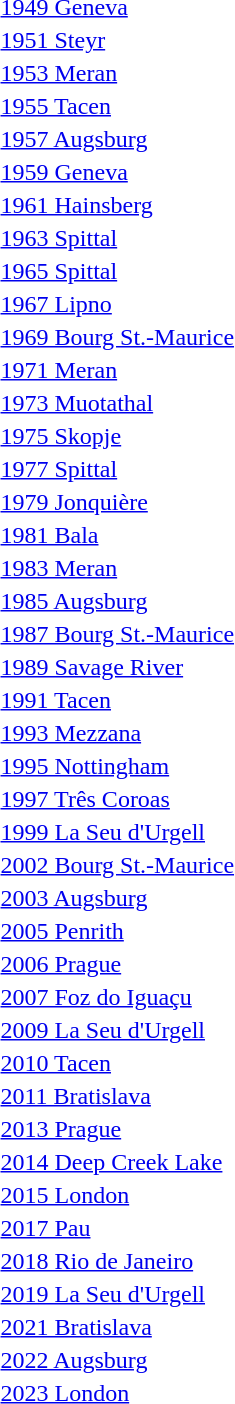<table>
<tr>
<td><a href='#'>1949 Geneva</a></td>
<td></td>
<td></td>
<td></td>
</tr>
<tr>
<td><a href='#'>1951 Steyr</a></td>
<td></td>
<td></td>
<td></td>
</tr>
<tr>
<td><a href='#'>1953 Meran</a></td>
<td></td>
<td></td>
<td></td>
</tr>
<tr>
<td><a href='#'>1955 Tacen</a></td>
<td></td>
<td></td>
<td></td>
</tr>
<tr>
<td><a href='#'>1957 Augsburg</a></td>
<td></td>
<td></td>
<td></td>
</tr>
<tr>
<td><a href='#'>1959 Geneva</a></td>
<td></td>
<td></td>
<td></td>
</tr>
<tr>
<td><a href='#'>1961 Hainsberg</a></td>
<td></td>
<td></td>
<td></td>
</tr>
<tr>
<td><a href='#'>1963 Spittal</a></td>
<td></td>
<td></td>
<td></td>
</tr>
<tr>
<td><a href='#'>1965 Spittal</a></td>
<td></td>
<td></td>
<td></td>
</tr>
<tr>
<td><a href='#'>1967 Lipno</a></td>
<td></td>
<td></td>
<td></td>
</tr>
<tr>
<td><a href='#'>1969 Bourg St.-Maurice</a></td>
<td></td>
<td></td>
<td></td>
</tr>
<tr>
<td><a href='#'>1971 Meran</a></td>
<td></td>
<td></td>
<td></td>
</tr>
<tr>
<td><a href='#'>1973 Muotathal</a></td>
<td></td>
<td></td>
<td></td>
</tr>
<tr>
<td><a href='#'>1975 Skopje</a></td>
<td></td>
<td></td>
<td></td>
</tr>
<tr>
<td><a href='#'>1977 Spittal</a></td>
<td></td>
<td></td>
<td></td>
</tr>
<tr>
<td><a href='#'>1979 Jonquière</a></td>
<td></td>
<td></td>
<td></td>
</tr>
<tr>
<td><a href='#'>1981 Bala</a></td>
<td></td>
<td></td>
<td></td>
</tr>
<tr>
<td><a href='#'>1983 Meran</a></td>
<td></td>
<td></td>
<td></td>
</tr>
<tr>
<td><a href='#'>1985 Augsburg</a></td>
<td></td>
<td></td>
<td></td>
</tr>
<tr>
<td><a href='#'>1987 Bourg St.-Maurice</a></td>
<td></td>
<td></td>
<td></td>
</tr>
<tr>
<td><a href='#'>1989 Savage River</a></td>
<td></td>
<td></td>
<td></td>
</tr>
<tr>
<td><a href='#'>1991 Tacen</a></td>
<td></td>
<td></td>
<td></td>
</tr>
<tr>
<td><a href='#'>1993 Mezzana</a></td>
<td></td>
<td></td>
<td></td>
</tr>
<tr>
<td><a href='#'>1995 Nottingham</a></td>
<td></td>
<td></td>
<td></td>
</tr>
<tr>
<td><a href='#'>1997 Três Coroas</a></td>
<td></td>
<td></td>
<td></td>
</tr>
<tr>
<td><a href='#'>1999 La Seu d'Urgell</a></td>
<td></td>
<td></td>
<td></td>
</tr>
<tr>
<td><a href='#'>2002 Bourg St.-Maurice</a></td>
<td></td>
<td></td>
<td></td>
</tr>
<tr>
<td><a href='#'>2003 Augsburg</a></td>
<td></td>
<td></td>
<td></td>
</tr>
<tr>
<td><a href='#'>2005 Penrith</a></td>
<td></td>
<td></td>
<td></td>
</tr>
<tr>
<td><a href='#'>2006 Prague</a></td>
<td></td>
<td></td>
<td></td>
</tr>
<tr>
<td><a href='#'>2007 Foz do Iguaçu</a></td>
<td></td>
<td></td>
<td></td>
</tr>
<tr>
<td><a href='#'>2009 La Seu d'Urgell</a></td>
<td></td>
<td></td>
<td></td>
</tr>
<tr>
<td><a href='#'>2010 Tacen</a></td>
<td></td>
<td></td>
<td></td>
</tr>
<tr>
<td><a href='#'>2011 Bratislava</a></td>
<td></td>
<td></td>
<td></td>
</tr>
<tr>
<td><a href='#'>2013 Prague</a></td>
<td></td>
<td></td>
<td></td>
</tr>
<tr>
<td><a href='#'>2014 Deep Creek Lake</a></td>
<td></td>
<td></td>
<td></td>
</tr>
<tr>
<td><a href='#'>2015 London</a></td>
<td></td>
<td></td>
<td></td>
</tr>
<tr>
<td><a href='#'>2017 Pau</a></td>
<td></td>
<td></td>
<td></td>
</tr>
<tr>
<td><a href='#'>2018 Rio de Janeiro</a></td>
<td></td>
<td></td>
<td></td>
</tr>
<tr>
<td><a href='#'>2019 La Seu d'Urgell</a></td>
<td></td>
<td></td>
<td></td>
</tr>
<tr>
<td><a href='#'>2021 Bratislava</a></td>
<td></td>
<td></td>
<td></td>
</tr>
<tr>
<td><a href='#'>2022 Augsburg</a></td>
<td></td>
<td></td>
<td></td>
</tr>
<tr>
<td><a href='#'>2023 London</a></td>
<td></td>
<td></td>
<td></td>
</tr>
</table>
